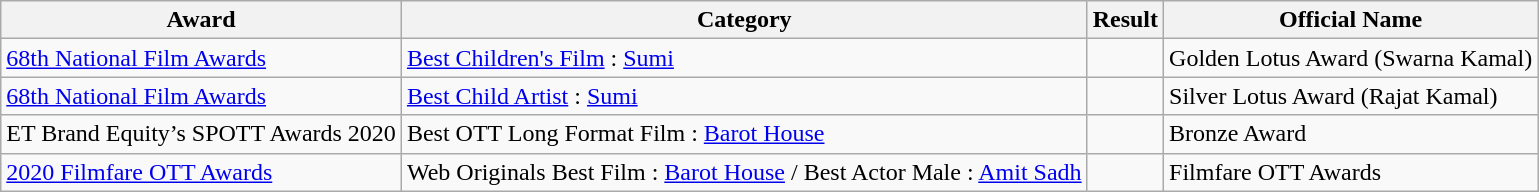<table class="wikitable">
<tr>
<th>Award</th>
<th>Category</th>
<th>Result</th>
<th>Official Name</th>
</tr>
<tr>
<td><a href='#'>68th National Film Awards</a></td>
<td><a href='#'>Best Children's Film</a> : <a href='#'>Sumi</a></td>
<td></td>
<td>Golden Lotus Award (Swarna Kamal)</td>
</tr>
<tr>
<td><a href='#'>68th National Film Awards</a></td>
<td><a href='#'>Best Child Artist</a> : <a href='#'>Sumi</a></td>
<td></td>
<td>Silver Lotus Award (Rajat Kamal)</td>
</tr>
<tr>
<td>ET Brand Equity’s SPOTT Awards 2020</td>
<td>Best OTT Long Format Film : <a href='#'>Barot House</a></td>
<td></td>
<td>Bronze Award</td>
</tr>
<tr>
<td><a href='#'>2020 Filmfare OTT Awards</a></td>
<td>Web Originals Best Film : <a href='#'>Barot House</a> / Best Actor Male : <a href='#'>Amit Sadh</a></td>
<td></td>
<td>Filmfare OTT Awards</td>
</tr>
</table>
